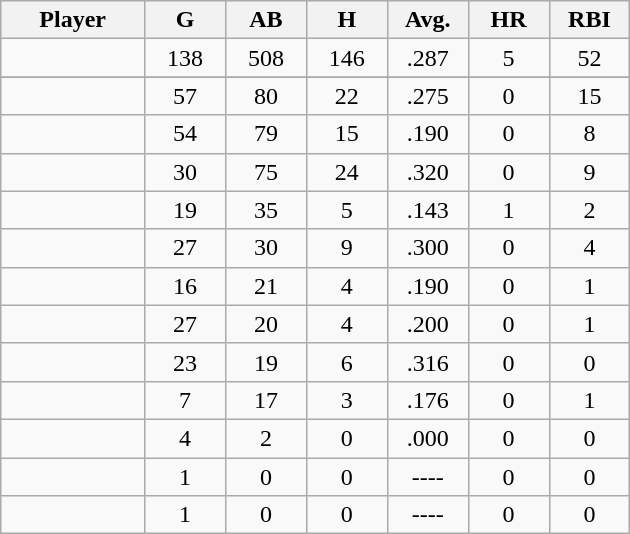<table class="wikitable sortable">
<tr>
<th bgcolor="#DDDDFF" width="16%">Player</th>
<th bgcolor="#DDDDFF" width="9%">G</th>
<th bgcolor="#DDDDFF" width="9%">AB</th>
<th bgcolor="#DDDDFF" width="9%">H</th>
<th bgcolor="#DDDDFF" width="9%">Avg.</th>
<th bgcolor="#DDDDFF" width="9%">HR</th>
<th bgcolor="#DDDDFF" width="9%">RBI</th>
</tr>
<tr align="center">
<td></td>
<td>138</td>
<td>508</td>
<td>146</td>
<td>.287</td>
<td>5</td>
<td>52</td>
</tr>
<tr align="center">
</tr>
<tr align="center">
<td></td>
<td>57</td>
<td>80</td>
<td>22</td>
<td>.275</td>
<td>0</td>
<td>15</td>
</tr>
<tr align="center">
<td></td>
<td>54</td>
<td>79</td>
<td>15</td>
<td>.190</td>
<td>0</td>
<td>8</td>
</tr>
<tr align=center>
<td></td>
<td>30</td>
<td>75</td>
<td>24</td>
<td>.320</td>
<td>0</td>
<td>9</td>
</tr>
<tr align="center">
<td></td>
<td>19</td>
<td>35</td>
<td>5</td>
<td>.143</td>
<td>1</td>
<td>2</td>
</tr>
<tr align="center">
<td></td>
<td>27</td>
<td>30</td>
<td>9</td>
<td>.300</td>
<td>0</td>
<td>4</td>
</tr>
<tr align="center">
<td></td>
<td>16</td>
<td>21</td>
<td>4</td>
<td>.190</td>
<td>0</td>
<td>1</td>
</tr>
<tr align="center">
<td></td>
<td>27</td>
<td>20</td>
<td>4</td>
<td>.200</td>
<td>0</td>
<td>1</td>
</tr>
<tr align="center">
<td></td>
<td>23</td>
<td>19</td>
<td>6</td>
<td>.316</td>
<td>0</td>
<td>0</td>
</tr>
<tr align="center">
<td></td>
<td>7</td>
<td>17</td>
<td>3</td>
<td>.176</td>
<td>0</td>
<td>1</td>
</tr>
<tr align="center">
<td></td>
<td>4</td>
<td>2</td>
<td>0</td>
<td>.000</td>
<td>0</td>
<td>0</td>
</tr>
<tr align="center">
<td></td>
<td>1</td>
<td>0</td>
<td>0</td>
<td>----</td>
<td>0</td>
<td>0</td>
</tr>
<tr align="center">
<td></td>
<td>1</td>
<td>0</td>
<td>0</td>
<td>----</td>
<td>0</td>
<td>0</td>
</tr>
</table>
